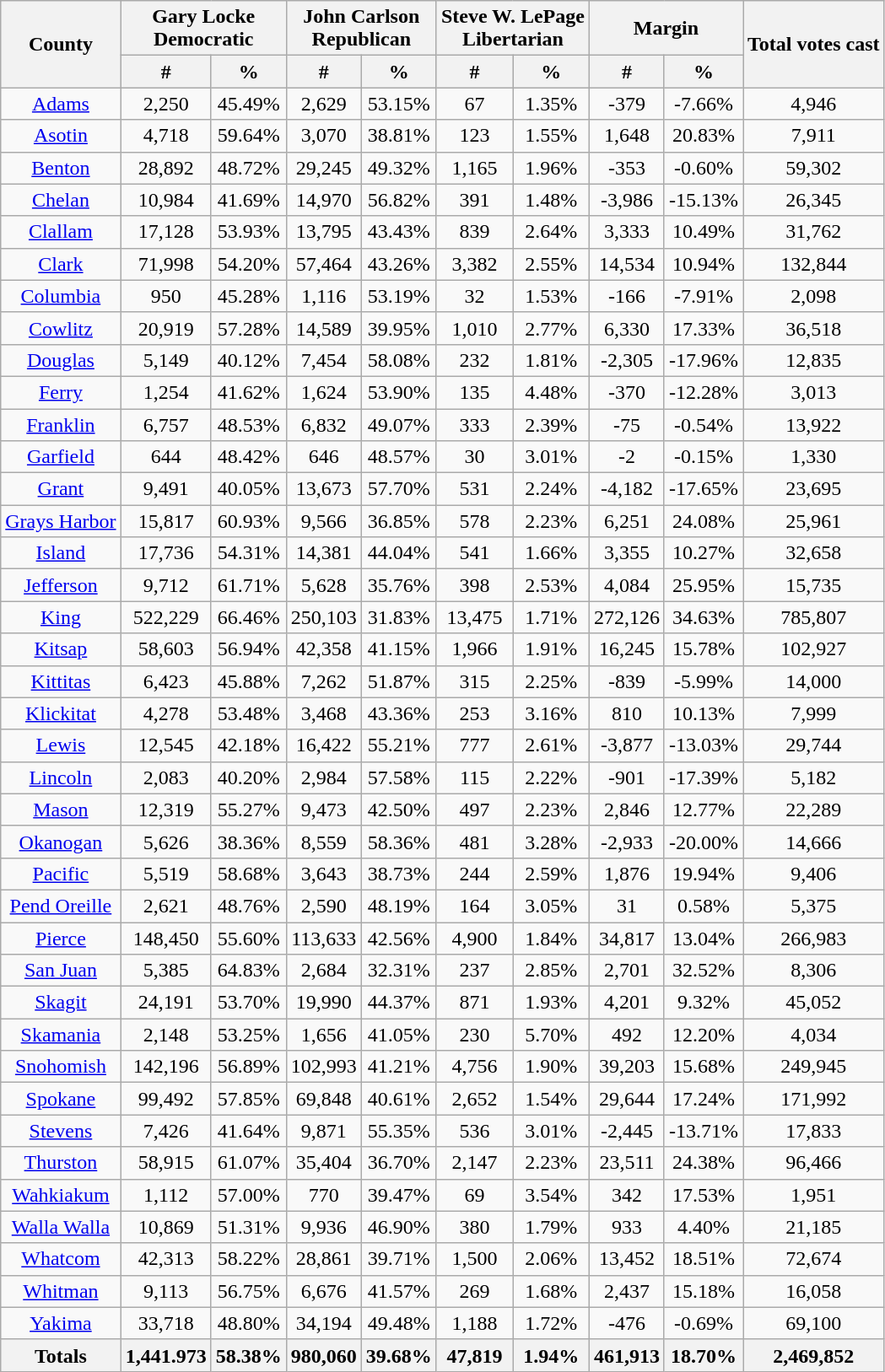<table class="wikitable sortable">
<tr>
<th style="text-align:center;" rowspan="2">County</th>
<th style="text-align:center;" colspan="2">Gary Locke<br>Democratic</th>
<th style="text-align:center;" colspan="2">John Carlson<br>Republican</th>
<th style="text-align:center;" colspan="2">Steve W. LePage<br>Libertarian</th>
<th style="text-align:center;" colspan="2">Margin</th>
<th style="text-align:center;" rowspan="2">Total votes cast</th>
</tr>
<tr bgcolor="lightgrey">
<th style="text-align:center;" data-sort-type="number">#</th>
<th style="text-align:center;" data-sort-type="number">%</th>
<th style="text-align:center;" data-sort-type="number">#</th>
<th style="text-align:center;" data-sort-type="number">%</th>
<th style="text-align:center;" data-sort-type="number">#</th>
<th style="text-align:center;" data-sort-type="number">%</th>
<th style="text-align:center;" data-sort-type="number">#</th>
<th style="text-align:center;" data-sort-type="number">%</th>
</tr>
<tr style="text-align:center;">
<td><a href='#'>Adams</a></td>
<td>2,250</td>
<td>45.49%</td>
<td>2,629</td>
<td>53.15%</td>
<td>67</td>
<td>1.35%</td>
<td>-379</td>
<td>-7.66%</td>
<td>4,946</td>
</tr>
<tr style="text-align:center;">
<td><a href='#'>Asotin</a></td>
<td>4,718</td>
<td>59.64%</td>
<td>3,070</td>
<td>38.81%</td>
<td>123</td>
<td>1.55%</td>
<td>1,648</td>
<td>20.83%</td>
<td>7,911</td>
</tr>
<tr style="text-align:center;">
<td><a href='#'>Benton</a></td>
<td>28,892</td>
<td>48.72%</td>
<td>29,245</td>
<td>49.32%</td>
<td>1,165</td>
<td>1.96%</td>
<td>-353</td>
<td>-0.60%</td>
<td>59,302</td>
</tr>
<tr style="text-align:center;">
<td><a href='#'>Chelan</a></td>
<td>10,984</td>
<td>41.69%</td>
<td>14,970</td>
<td>56.82%</td>
<td>391</td>
<td>1.48%</td>
<td>-3,986</td>
<td>-15.13%</td>
<td>26,345</td>
</tr>
<tr style="text-align:center;">
<td><a href='#'>Clallam</a></td>
<td>17,128</td>
<td>53.93%</td>
<td>13,795</td>
<td>43.43%</td>
<td>839</td>
<td>2.64%</td>
<td>3,333</td>
<td>10.49%</td>
<td>31,762</td>
</tr>
<tr style="text-align:center;">
<td><a href='#'>Clark</a></td>
<td>71,998</td>
<td>54.20%</td>
<td>57,464</td>
<td>43.26%</td>
<td>3,382</td>
<td>2.55%</td>
<td>14,534</td>
<td>10.94%</td>
<td>132,844</td>
</tr>
<tr style="text-align:center;">
<td><a href='#'>Columbia</a></td>
<td>950</td>
<td>45.28%</td>
<td>1,116</td>
<td>53.19%</td>
<td>32</td>
<td>1.53%</td>
<td>-166</td>
<td>-7.91%</td>
<td>2,098</td>
</tr>
<tr style="text-align:center;">
<td><a href='#'>Cowlitz</a></td>
<td>20,919</td>
<td>57.28%</td>
<td>14,589</td>
<td>39.95%</td>
<td>1,010</td>
<td>2.77%</td>
<td>6,330</td>
<td>17.33%</td>
<td>36,518</td>
</tr>
<tr style="text-align:center;">
<td><a href='#'>Douglas</a></td>
<td>5,149</td>
<td>40.12%</td>
<td>7,454</td>
<td>58.08%</td>
<td>232</td>
<td>1.81%</td>
<td>-2,305</td>
<td>-17.96%</td>
<td>12,835</td>
</tr>
<tr style="text-align:center;">
<td><a href='#'>Ferry</a></td>
<td>1,254</td>
<td>41.62%</td>
<td>1,624</td>
<td>53.90%</td>
<td>135</td>
<td>4.48%</td>
<td>-370</td>
<td>-12.28%</td>
<td>3,013</td>
</tr>
<tr style="text-align:center;">
<td><a href='#'>Franklin</a></td>
<td>6,757</td>
<td>48.53%</td>
<td>6,832</td>
<td>49.07%</td>
<td>333</td>
<td>2.39%</td>
<td>-75</td>
<td>-0.54%</td>
<td>13,922</td>
</tr>
<tr style="text-align:center;">
<td><a href='#'>Garfield</a></td>
<td>644</td>
<td>48.42%</td>
<td>646</td>
<td>48.57%</td>
<td>30</td>
<td>3.01%</td>
<td>-2</td>
<td>-0.15%</td>
<td>1,330</td>
</tr>
<tr style="text-align:center;">
<td><a href='#'>Grant</a></td>
<td>9,491</td>
<td>40.05%</td>
<td>13,673</td>
<td>57.70%</td>
<td>531</td>
<td>2.24%</td>
<td>-4,182</td>
<td>-17.65%</td>
<td>23,695</td>
</tr>
<tr style="text-align:center;">
<td><a href='#'>Grays Harbor</a></td>
<td>15,817</td>
<td>60.93%</td>
<td>9,566</td>
<td>36.85%</td>
<td>578</td>
<td>2.23%</td>
<td>6,251</td>
<td>24.08%</td>
<td>25,961</td>
</tr>
<tr style="text-align:center;">
<td><a href='#'>Island</a></td>
<td>17,736</td>
<td>54.31%</td>
<td>14,381</td>
<td>44.04%</td>
<td>541</td>
<td>1.66%</td>
<td>3,355</td>
<td>10.27%</td>
<td>32,658</td>
</tr>
<tr style="text-align:center;">
<td><a href='#'>Jefferson</a></td>
<td>9,712</td>
<td>61.71%</td>
<td>5,628</td>
<td>35.76%</td>
<td>398</td>
<td>2.53%</td>
<td>4,084</td>
<td>25.95%</td>
<td>15,735</td>
</tr>
<tr style="text-align:center;">
<td><a href='#'>King</a></td>
<td>522,229</td>
<td>66.46%</td>
<td>250,103</td>
<td>31.83%</td>
<td>13,475</td>
<td>1.71%</td>
<td>272,126</td>
<td>34.63%</td>
<td>785,807</td>
</tr>
<tr style="text-align:center;">
<td><a href='#'>Kitsap</a></td>
<td>58,603</td>
<td>56.94%</td>
<td>42,358</td>
<td>41.15%</td>
<td>1,966</td>
<td>1.91%</td>
<td>16,245</td>
<td>15.78%</td>
<td>102,927</td>
</tr>
<tr style="text-align:center;">
<td><a href='#'>Kittitas</a></td>
<td>6,423</td>
<td>45.88%</td>
<td>7,262</td>
<td>51.87%</td>
<td>315</td>
<td>2.25%</td>
<td>-839</td>
<td>-5.99%</td>
<td>14,000</td>
</tr>
<tr style="text-align:center;">
<td><a href='#'>Klickitat</a></td>
<td>4,278</td>
<td>53.48%</td>
<td>3,468</td>
<td>43.36%</td>
<td>253</td>
<td>3.16%</td>
<td>810</td>
<td>10.13%</td>
<td>7,999</td>
</tr>
<tr style="text-align:center;">
<td><a href='#'>Lewis</a></td>
<td>12,545</td>
<td>42.18%</td>
<td>16,422</td>
<td>55.21%</td>
<td>777</td>
<td>2.61%</td>
<td>-3,877</td>
<td>-13.03%</td>
<td>29,744</td>
</tr>
<tr style="text-align:center;">
<td><a href='#'>Lincoln</a></td>
<td>2,083</td>
<td>40.20%</td>
<td>2,984</td>
<td>57.58%</td>
<td>115</td>
<td>2.22%</td>
<td>-901</td>
<td>-17.39%</td>
<td>5,182</td>
</tr>
<tr style="text-align:center;">
<td><a href='#'>Mason</a></td>
<td>12,319</td>
<td>55.27%</td>
<td>9,473</td>
<td>42.50%</td>
<td>497</td>
<td>2.23%</td>
<td>2,846</td>
<td>12.77%</td>
<td>22,289</td>
</tr>
<tr style="text-align:center;">
<td><a href='#'>Okanogan</a></td>
<td>5,626</td>
<td>38.36%</td>
<td>8,559</td>
<td>58.36%</td>
<td>481</td>
<td>3.28%</td>
<td>-2,933</td>
<td>-20.00%</td>
<td>14,666</td>
</tr>
<tr style="text-align:center;">
<td><a href='#'>Pacific</a></td>
<td>5,519</td>
<td>58.68%</td>
<td>3,643</td>
<td>38.73%</td>
<td>244</td>
<td>2.59%</td>
<td>1,876</td>
<td>19.94%</td>
<td>9,406</td>
</tr>
<tr style="text-align:center;">
<td><a href='#'>Pend Oreille</a></td>
<td>2,621</td>
<td>48.76%</td>
<td>2,590</td>
<td>48.19%</td>
<td>164</td>
<td>3.05%</td>
<td>31</td>
<td>0.58%</td>
<td>5,375</td>
</tr>
<tr style="text-align:center;">
<td><a href='#'>Pierce</a></td>
<td>148,450</td>
<td>55.60%</td>
<td>113,633</td>
<td>42.56%</td>
<td>4,900</td>
<td>1.84%</td>
<td>34,817</td>
<td>13.04%</td>
<td>266,983</td>
</tr>
<tr style="text-align:center;">
<td><a href='#'>San Juan</a></td>
<td>5,385</td>
<td>64.83%</td>
<td>2,684</td>
<td>32.31%</td>
<td>237</td>
<td>2.85%</td>
<td>2,701</td>
<td>32.52%</td>
<td>8,306</td>
</tr>
<tr style="text-align:center;">
<td><a href='#'>Skagit</a></td>
<td>24,191</td>
<td>53.70%</td>
<td>19,990</td>
<td>44.37%</td>
<td>871</td>
<td>1.93%</td>
<td>4,201</td>
<td>9.32%</td>
<td>45,052</td>
</tr>
<tr style="text-align:center;">
<td><a href='#'>Skamania</a></td>
<td>2,148</td>
<td>53.25%</td>
<td>1,656</td>
<td>41.05%</td>
<td>230</td>
<td>5.70%</td>
<td>492</td>
<td>12.20%</td>
<td>4,034</td>
</tr>
<tr style="text-align:center;">
<td><a href='#'>Snohomish</a></td>
<td>142,196</td>
<td>56.89%</td>
<td>102,993</td>
<td>41.21%</td>
<td>4,756</td>
<td>1.90%</td>
<td>39,203</td>
<td>15.68%</td>
<td>249,945</td>
</tr>
<tr style="text-align:center;">
<td><a href='#'>Spokane</a></td>
<td>99,492</td>
<td>57.85%</td>
<td>69,848</td>
<td>40.61%</td>
<td>2,652</td>
<td>1.54%</td>
<td>29,644</td>
<td>17.24%</td>
<td>171,992</td>
</tr>
<tr style="text-align:center;">
<td><a href='#'>Stevens</a></td>
<td>7,426</td>
<td>41.64%</td>
<td>9,871</td>
<td>55.35%</td>
<td>536</td>
<td>3.01%</td>
<td>-2,445</td>
<td>-13.71%</td>
<td>17,833</td>
</tr>
<tr style="text-align:center;">
<td><a href='#'>Thurston</a></td>
<td>58,915</td>
<td>61.07%</td>
<td>35,404</td>
<td>36.70%</td>
<td>2,147</td>
<td>2.23%</td>
<td>23,511</td>
<td>24.38%</td>
<td>96,466</td>
</tr>
<tr style="text-align:center;">
<td><a href='#'>Wahkiakum</a></td>
<td>1,112</td>
<td>57.00%</td>
<td>770</td>
<td>39.47%</td>
<td>69</td>
<td>3.54%</td>
<td>342</td>
<td>17.53%</td>
<td>1,951</td>
</tr>
<tr style="text-align:center;">
<td><a href='#'>Walla Walla</a></td>
<td>10,869</td>
<td>51.31%</td>
<td>9,936</td>
<td>46.90%</td>
<td>380</td>
<td>1.79%</td>
<td>933</td>
<td>4.40%</td>
<td>21,185</td>
</tr>
<tr style="text-align:center;">
<td><a href='#'>Whatcom</a></td>
<td>42,313</td>
<td>58.22%</td>
<td>28,861</td>
<td>39.71%</td>
<td>1,500</td>
<td>2.06%</td>
<td>13,452</td>
<td>18.51%</td>
<td>72,674</td>
</tr>
<tr style="text-align:center;">
<td><a href='#'>Whitman</a></td>
<td>9,113</td>
<td>56.75%</td>
<td>6,676</td>
<td>41.57%</td>
<td>269</td>
<td>1.68%</td>
<td>2,437</td>
<td>15.18%</td>
<td>16,058</td>
</tr>
<tr style="text-align:center;">
<td><a href='#'>Yakima</a></td>
<td>33,718</td>
<td>48.80%</td>
<td>34,194</td>
<td>49.48%</td>
<td>1,188</td>
<td>1.72%</td>
<td>-476</td>
<td>-0.69%</td>
<td>69,100</td>
</tr>
<tr>
<th>Totals</th>
<th>1,441.973</th>
<th>58.38%</th>
<th>980,060</th>
<th>39.68%</th>
<th>47,819</th>
<th>1.94%</th>
<th>461,913</th>
<th>18.70%</th>
<th>2,469,852</th>
</tr>
</table>
